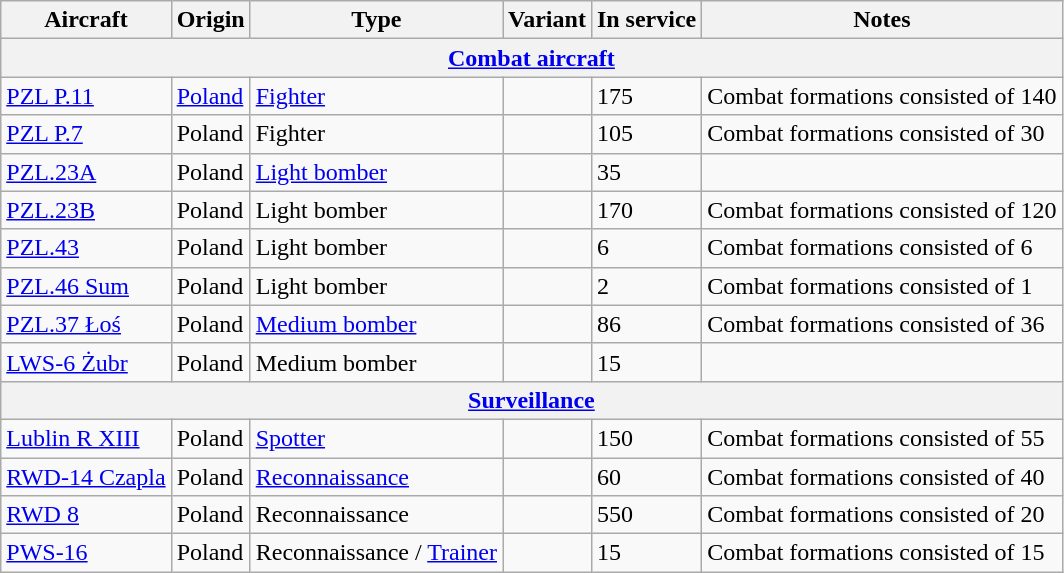<table class="wikitable">
<tr>
<th style="text-align:center;">Aircraft</th>
<th style="text-align: center;">Origin</th>
<th style="text-align:l center;">Type</th>
<th style="text-align:left;">Variant</th>
<th style="text-align:center;">In service</th>
<th style="text-align: center;">Notes</th>
</tr>
<tr>
<th style="align: center; " colspan="7"><a href='#'>Combat aircraft</a></th>
</tr>
<tr>
<td><a href='#'>PZL P.11</a></td>
<td><a href='#'>Poland</a></td>
<td><a href='#'>Fighter</a></td>
<td></td>
<td>175</td>
<td>Combat formations consisted of 140</td>
</tr>
<tr>
<td><a href='#'>PZL P.7</a></td>
<td>Poland</td>
<td>Fighter</td>
<td></td>
<td>105</td>
<td>Combat formations consisted of 30</td>
</tr>
<tr>
<td><a href='#'>PZL.23A</a></td>
<td>Poland</td>
<td><a href='#'>Light bomber</a></td>
<td></td>
<td>35</td>
<td></td>
</tr>
<tr>
<td><a href='#'>PZL.23B</a></td>
<td>Poland</td>
<td>Light bomber</td>
<td></td>
<td>170</td>
<td>Combat formations consisted of 120</td>
</tr>
<tr>
<td><a href='#'>PZL.43</a></td>
<td>Poland</td>
<td>Light bomber</td>
<td></td>
<td>6</td>
<td>Combat formations consisted of 6</td>
</tr>
<tr>
<td><a href='#'>PZL.46 Sum</a></td>
<td>Poland</td>
<td>Light bomber</td>
<td></td>
<td>2</td>
<td>Combat formations consisted of 1</td>
</tr>
<tr>
<td><a href='#'>PZL.37 Łoś</a></td>
<td>Poland</td>
<td><a href='#'>Medium bomber</a></td>
<td></td>
<td>86</td>
<td>Combat formations consisted of 36</td>
</tr>
<tr>
<td><a href='#'>LWS-6 Żubr</a></td>
<td>Poland</td>
<td>Medium bomber</td>
<td></td>
<td>15</td>
<td></td>
</tr>
<tr>
<th style="align: center; " colspan="7"><a href='#'>Surveillance</a></th>
</tr>
<tr>
<td><a href='#'>Lublin R XIII</a></td>
<td>Poland</td>
<td><a href='#'>Spotter</a></td>
<td></td>
<td>150</td>
<td>Combat formations consisted of 55</td>
</tr>
<tr>
<td><a href='#'>RWD-14 Czapla</a></td>
<td>Poland</td>
<td><a href='#'>Reconnaissance</a></td>
<td></td>
<td>60</td>
<td>Combat formations consisted of 40</td>
</tr>
<tr>
<td><a href='#'>RWD 8</a></td>
<td>Poland</td>
<td>Reconnaissance</td>
<td></td>
<td>550</td>
<td>Combat formations consisted of 20</td>
</tr>
<tr>
<td><a href='#'>PWS-16</a></td>
<td>Poland</td>
<td>Reconnaissance / <a href='#'>Trainer</a></td>
<td></td>
<td>15</td>
<td>Combat formations consisted of 15</td>
</tr>
</table>
